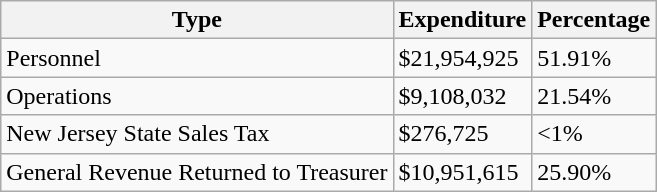<table class="wikitable">
<tr>
<th>Type</th>
<th>Expenditure</th>
<th>Percentage</th>
</tr>
<tr>
<td>Personnel</td>
<td>$21,954,925</td>
<td>51.91%</td>
</tr>
<tr>
<td>Operations</td>
<td>$9,108,032</td>
<td>21.54%</td>
</tr>
<tr>
<td>New Jersey State Sales Tax</td>
<td>$276,725</td>
<td><1%</td>
</tr>
<tr>
<td>General Revenue Returned to Treasurer</td>
<td>$10,951,615</td>
<td>25.90%</td>
</tr>
</table>
